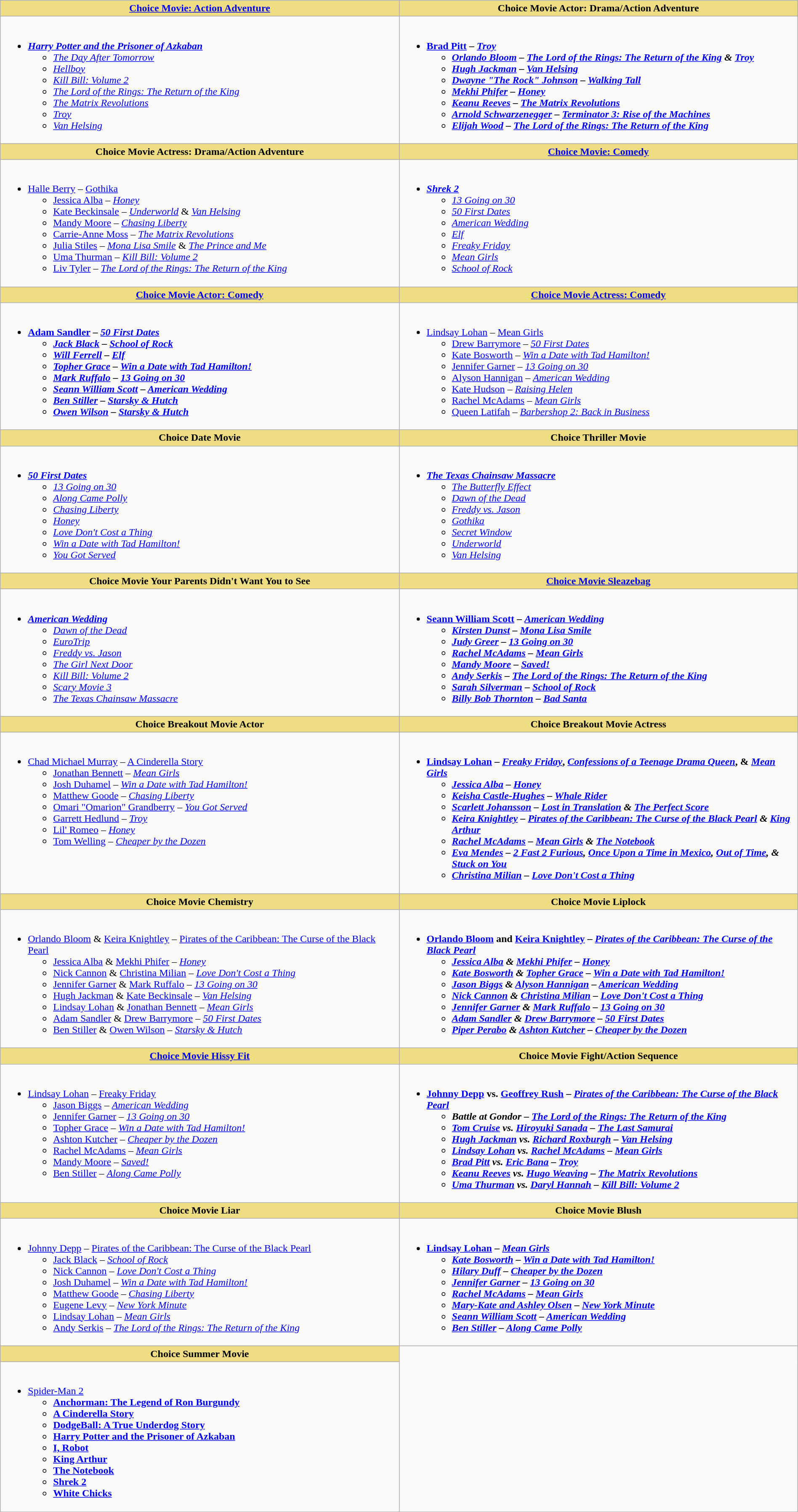<table class="wikitable" style="width:100%">
<tr>
<th style="background:#EEDD82; width:50%"><a href='#'>Choice Movie: Action Adventure</a></th>
<th style="background:#EEDD82; width:50%">Choice Movie Actor: Drama/Action Adventure</th>
</tr>
<tr>
<td valign="top"><br><ul><li><strong><em><a href='#'>Harry Potter and the Prisoner of Azkaban</a></em></strong><ul><li><em><a href='#'>The Day After Tomorrow</a></em></li><li><em><a href='#'>Hellboy</a></em></li><li><em><a href='#'>Kill Bill: Volume 2</a></em></li><li><em><a href='#'>The Lord of the Rings: The Return of the King</a></em></li><li><em><a href='#'>The Matrix Revolutions</a></em></li><li><em><a href='#'>Troy</a></em></li><li><em><a href='#'>Van Helsing</a></em></li></ul></li></ul></td>
<td valign="top"><br><ul><li><strong><a href='#'>Brad Pitt</a> – <em><a href='#'>Troy</a><strong><em><ul><li><a href='#'>Orlando Bloom</a> – </em><a href='#'>The Lord of the Rings: The Return of the King</a><em> & </em><a href='#'>Troy</a><em></li><li><a href='#'>Hugh Jackman</a> – </em><a href='#'>Van Helsing</a><em></li><li><a href='#'>Dwayne "The Rock" Johnson</a> – </em><a href='#'>Walking Tall</a><em></li><li><a href='#'>Mekhi Phifer</a> – </em><a href='#'>Honey</a><em></li><li><a href='#'>Keanu Reeves</a> – </em><a href='#'>The Matrix Revolutions</a><em></li><li><a href='#'>Arnold Schwarzenegger</a> – </em><a href='#'>Terminator 3: Rise of the Machines</a><em></li><li><a href='#'>Elijah Wood</a> – </em><a href='#'>The Lord of the Rings: The Return of the King</a><em></li></ul></li></ul></td>
</tr>
<tr>
<th style="background:#EEDD82; width:50%">Choice Movie Actress: Drama/Action Adventure</th>
<th style="background:#EEDD82; width:50%"><a href='#'>Choice Movie: Comedy</a></th>
</tr>
<tr>
<td valign="top"><br><ul><li></strong><a href='#'>Halle Berry</a> – </em><a href='#'>Gothika</a></em></strong><ul><li><a href='#'>Jessica Alba</a> – <em><a href='#'>Honey</a></em></li><li><a href='#'>Kate Beckinsale</a> – <em><a href='#'>Underworld</a></em> & <em><a href='#'>Van Helsing</a></em></li><li><a href='#'>Mandy Moore</a> – <em><a href='#'>Chasing Liberty</a></em></li><li><a href='#'>Carrie-Anne Moss</a> – <em><a href='#'>The Matrix Revolutions</a></em></li><li><a href='#'>Julia Stiles</a> – <em><a href='#'>Mona Lisa Smile</a></em> & <em><a href='#'>The Prince and Me</a></em></li><li><a href='#'>Uma Thurman</a> – <em><a href='#'>Kill Bill: Volume 2</a></em></li><li><a href='#'>Liv Tyler</a> – <em><a href='#'>The Lord of the Rings: The Return of the King</a></em></li></ul></li></ul></td>
<td valign="top"><br><ul><li><strong><em><a href='#'>Shrek 2</a></em></strong><ul><li><em><a href='#'>13 Going on 30</a></em></li><li><em><a href='#'>50 First Dates</a></em></li><li><em><a href='#'>American Wedding</a></em></li><li><em><a href='#'>Elf</a></em></li><li><em><a href='#'>Freaky Friday</a></em></li><li><em><a href='#'>Mean Girls</a></em></li><li><em><a href='#'>School of Rock</a></em></li></ul></li></ul></td>
</tr>
<tr>
<th style="background:#EEDD82; width:50%"><a href='#'>Choice Movie Actor: Comedy</a></th>
<th style="background:#EEDD82; width:50%"><a href='#'>Choice Movie Actress: Comedy</a></th>
</tr>
<tr>
<td valign="top"><br><ul><li><strong><a href='#'>Adam Sandler</a> – <em><a href='#'>50 First Dates</a><strong><em><ul><li><a href='#'>Jack Black</a> – </em><a href='#'>School of Rock</a><em></li><li><a href='#'>Will Ferrell</a> – </em><a href='#'>Elf</a><em></li><li><a href='#'>Topher Grace</a> – </em><a href='#'>Win a Date with Tad Hamilton!</a><em></li><li><a href='#'>Mark Ruffalo</a> – </em><a href='#'>13 Going on 30</a><em></li><li><a href='#'>Seann William Scott</a> – </em><a href='#'>American Wedding</a><em></li><li><a href='#'>Ben Stiller</a> – </em><a href='#'>Starsky & Hutch</a><em></li><li><a href='#'>Owen Wilson</a> – </em><a href='#'>Starsky & Hutch</a><em></li></ul></li></ul></td>
<td valign="top"><br><ul><li></strong><a href='#'>Lindsay Lohan</a> – </em><a href='#'>Mean Girls</a></em></strong><ul><li><a href='#'>Drew Barrymore</a> – <em><a href='#'>50 First Dates</a></em></li><li><a href='#'>Kate Bosworth</a> – <em><a href='#'>Win a Date with Tad Hamilton!</a></em></li><li><a href='#'>Jennifer Garner</a> – <em><a href='#'>13 Going on 30</a></em></li><li><a href='#'>Alyson Hannigan</a> – <em><a href='#'>American Wedding</a></em></li><li><a href='#'>Kate Hudson</a> – <em><a href='#'>Raising Helen</a></em></li><li><a href='#'>Rachel McAdams</a> – <em><a href='#'>Mean Girls</a></em></li><li><a href='#'>Queen Latifah</a> – <em><a href='#'>Barbershop 2: Back in Business</a></em></li></ul></li></ul></td>
</tr>
<tr>
<th style="background:#EEDD82; width:50%">Choice Date Movie</th>
<th style="background:#EEDD82; width:50%">Choice Thriller Movie</th>
</tr>
<tr>
<td valign="top"><br><ul><li><strong><em><a href='#'>50 First Dates</a></em></strong><ul><li><em><a href='#'>13 Going on 30</a></em></li><li><em><a href='#'>Along Came Polly</a></em></li><li><em><a href='#'>Chasing Liberty</a></em></li><li><em><a href='#'>Honey</a></em></li><li><em><a href='#'>Love Don't Cost a Thing</a></em></li><li><em><a href='#'>Win a Date with Tad Hamilton!</a></em></li><li><em><a href='#'>You Got Served</a></em></li></ul></li></ul></td>
<td valign="top"><br><ul><li><strong><em><a href='#'>The Texas Chainsaw Massacre</a></em></strong><ul><li><em><a href='#'>The Butterfly Effect</a></em></li><li><em><a href='#'>Dawn of the Dead</a></em></li><li><em><a href='#'>Freddy vs. Jason</a></em></li><li><em><a href='#'>Gothika</a></em></li><li><em><a href='#'>Secret Window</a></em></li><li><em><a href='#'>Underworld</a></em></li><li><em><a href='#'>Van Helsing</a></em></li></ul></li></ul></td>
</tr>
<tr>
<th style="background:#EEDD82; width:50%">Choice Movie Your Parents Didn't Want You to See</th>
<th style="background:#EEDD82; width:50%"><a href='#'>Choice Movie Sleazebag</a></th>
</tr>
<tr>
<td valign="top"><br><ul><li><strong><em><a href='#'>American Wedding</a></em></strong><ul><li><em><a href='#'>Dawn of the Dead</a></em></li><li><em><a href='#'>EuroTrip</a></em></li><li><em><a href='#'>Freddy vs. Jason</a></em></li><li><em><a href='#'>The Girl Next Door</a></em></li><li><em><a href='#'>Kill Bill: Volume 2</a></em></li><li><em><a href='#'>Scary Movie 3</a></em></li><li><em><a href='#'>The Texas Chainsaw Massacre</a></em></li></ul></li></ul></td>
<td valign="top"><br><ul><li><strong><a href='#'>Seann William Scott</a> – <em><a href='#'>American Wedding</a><strong><em><ul><li><a href='#'>Kirsten Dunst</a> – </em><a href='#'>Mona Lisa Smile</a><em></li><li><a href='#'>Judy Greer</a> – </em><a href='#'>13 Going on 30</a><em></li><li><a href='#'>Rachel McAdams</a> – </em><a href='#'>Mean Girls</a><em></li><li><a href='#'>Mandy Moore</a> – </em><a href='#'>Saved!</a><em></li><li><a href='#'>Andy Serkis</a> – </em><a href='#'>The Lord of the Rings: The Return of the King</a><em></li><li><a href='#'>Sarah Silverman</a> – </em><a href='#'>School of Rock</a><em></li><li><a href='#'>Billy Bob Thornton</a> – </em><a href='#'>Bad Santa</a><em></li></ul></li></ul></td>
</tr>
<tr>
<th style="background:#EEDD82; width:50%">Choice Breakout Movie Actor</th>
<th style="background:#EEDD82; width:50%">Choice Breakout Movie Actress</th>
</tr>
<tr>
<td valign="top"><br><ul><li></strong><a href='#'>Chad Michael Murray</a> – </em><a href='#'>A Cinderella Story</a></em></strong><ul><li><a href='#'>Jonathan Bennett</a> – <em><a href='#'>Mean Girls</a></em></li><li><a href='#'>Josh Duhamel</a> – <em><a href='#'>Win a Date with Tad Hamilton!</a></em></li><li><a href='#'>Matthew Goode</a> – <em><a href='#'>Chasing Liberty</a></em></li><li><a href='#'>Omari "Omarion" Grandberry</a> – <em><a href='#'>You Got Served</a></em></li><li><a href='#'>Garrett Hedlund</a> – <em><a href='#'>Troy</a></em></li><li><a href='#'>Lil' Romeo</a> – <em><a href='#'>Honey</a></em></li><li><a href='#'>Tom Welling</a> – <em><a href='#'>Cheaper by the Dozen</a></em></li></ul></li></ul></td>
<td valign="top"><br><ul><li><strong><a href='#'>Lindsay Lohan</a> – <em><a href='#'>Freaky Friday</a></em>, <em><a href='#'>Confessions of a Teenage Drama Queen</a></em>, & <em><a href='#'>Mean Girls</a><strong><em><ul><li><a href='#'>Jessica Alba</a> – </em><a href='#'>Honey</a><em></li><li><a href='#'>Keisha Castle-Hughes</a> – </em><a href='#'>Whale Rider</a><em></li><li><a href='#'>Scarlett Johansson</a> – </em><a href='#'>Lost in Translation</a><em> & </em><a href='#'>The Perfect Score</a><em></li><li><a href='#'>Keira Knightley</a> – </em><a href='#'>Pirates of the Caribbean: The Curse of the Black Pearl</a><em> & </em><a href='#'>King Arthur</a><em></li><li><a href='#'>Rachel McAdams</a> – </em><a href='#'>Mean Girls</a><em> & </em><a href='#'>The Notebook</a><em></li><li><a href='#'>Eva Mendes</a> – </em><a href='#'>2 Fast 2 Furious</a><em>, </em><a href='#'>Once Upon a Time in Mexico</a><em>, </em><a href='#'>Out of Time</a><em>, & </em><a href='#'>Stuck on You</a><em></li><li><a href='#'>Christina Milian</a> – </em><a href='#'>Love Don't Cost a Thing</a><em></li></ul></li></ul></td>
</tr>
<tr>
<th style="background:#EEDD82; width:50%">Choice Movie Chemistry</th>
<th style="background:#EEDD82; width:50%">Choice Movie Liplock</th>
</tr>
<tr>
<td valign="top"><br><ul><li></strong><a href='#'>Orlando Bloom</a> & <a href='#'>Keira Knightley</a> – </em><a href='#'>Pirates of the Caribbean: The Curse of the Black Pearl</a></em></strong><ul><li><a href='#'>Jessica Alba</a> & <a href='#'>Mekhi Phifer</a> – <em><a href='#'>Honey</a></em></li><li><a href='#'>Nick Cannon</a> & <a href='#'>Christina Milian</a> – <em><a href='#'>Love Don't Cost a Thing</a></em></li><li><a href='#'>Jennifer Garner</a> & <a href='#'>Mark Ruffalo</a> – <em><a href='#'>13 Going on 30</a></em></li><li><a href='#'>Hugh Jackman</a> & <a href='#'>Kate Beckinsale</a> – <em><a href='#'>Van Helsing</a></em></li><li><a href='#'>Lindsay Lohan</a> & <a href='#'>Jonathan Bennett</a> – <em><a href='#'>Mean Girls</a></em></li><li><a href='#'>Adam Sandler</a> & <a href='#'>Drew Barrymore</a> – <em><a href='#'>50 First Dates</a></em></li><li><a href='#'>Ben Stiller</a> & <a href='#'>Owen Wilson</a> – <em><a href='#'>Starsky & Hutch</a></em></li></ul></li></ul></td>
<td valign="top"><br><ul><li><strong><a href='#'>Orlando Bloom</a> and <a href='#'>Keira Knightley</a> – <em><a href='#'>Pirates of the Caribbean: The Curse of the Black Pearl</a><strong><em><ul><li><a href='#'>Jessica Alba</a> & <a href='#'>Mekhi Phifer</a> – </em><a href='#'>Honey</a><em></li><li><a href='#'>Kate Bosworth</a> & <a href='#'>Topher Grace</a> – </em><a href='#'>Win a Date with Tad Hamilton!</a><em></li><li><a href='#'>Jason Biggs</a> & <a href='#'>Alyson Hannigan</a> – </em><a href='#'>American Wedding</a><em></li><li><a href='#'>Nick Cannon</a> & <a href='#'>Christina Milian</a> – </em><a href='#'>Love Don't Cost a Thing</a><em></li><li><a href='#'>Jennifer Garner</a> & <a href='#'>Mark Ruffalo</a> – </em><a href='#'>13 Going on 30</a><em></li><li><a href='#'>Adam Sandler</a> & <a href='#'>Drew Barrymore</a> – </em><a href='#'>50 First Dates</a><em></li><li><a href='#'>Piper Perabo</a> & <a href='#'>Ashton Kutcher</a> – </em><a href='#'>Cheaper by the Dozen</a><em></li></ul></li></ul></td>
</tr>
<tr>
<th style="background:#EEDD82; width:50%"><a href='#'>Choice Movie Hissy Fit</a></th>
<th style="background:#EEDD82; width:50%">Choice Movie Fight/Action Sequence</th>
</tr>
<tr>
<td valign="top"><br><ul><li></strong><a href='#'>Lindsay Lohan</a> – </em><a href='#'>Freaky Friday</a></em></strong><ul><li><a href='#'>Jason Biggs</a> – <em><a href='#'>American Wedding</a></em></li><li><a href='#'>Jennifer Garner</a> – <em><a href='#'>13 Going on 30</a></em></li><li><a href='#'>Topher Grace</a> – <em><a href='#'>Win a Date with Tad Hamilton!</a></em></li><li><a href='#'>Ashton Kutcher</a> – <em><a href='#'>Cheaper by the Dozen</a></em></li><li><a href='#'>Rachel McAdams</a> – <em><a href='#'>Mean Girls</a></em></li><li><a href='#'>Mandy Moore</a> – <em><a href='#'>Saved!</a></em></li><li><a href='#'>Ben Stiller</a> – <em><a href='#'>Along Came Polly</a></em></li></ul></li></ul></td>
<td valign="top"><br><ul><li><strong><a href='#'>Johnny Depp</a> vs. <a href='#'>Geoffrey Rush</a> – <em><a href='#'>Pirates of the Caribbean: The Curse of the Black Pearl</a><strong><em><ul><li>Battle at Gondor – </em><a href='#'>The Lord of the Rings: The Return of the King</a><em></li><li><a href='#'>Tom Cruise</a> vs. <a href='#'>Hiroyuki Sanada</a> – </em><a href='#'>The Last Samurai</a><em></li><li><a href='#'>Hugh Jackman</a> vs. <a href='#'>Richard Roxburgh</a> – </em><a href='#'>Van Helsing</a><em></li><li><a href='#'>Lindsay Lohan</a> vs. <a href='#'>Rachel McAdams</a> – </em><a href='#'>Mean Girls</a><em></li><li><a href='#'>Brad Pitt</a> vs. <a href='#'>Eric Bana</a> – </em><a href='#'>Troy</a><em></li><li><a href='#'>Keanu Reeves</a> vs. <a href='#'>Hugo Weaving</a> – </em><a href='#'>The Matrix Revolutions</a><em></li><li><a href='#'>Uma Thurman</a> vs. <a href='#'>Daryl Hannah</a> – </em><a href='#'>Kill Bill: Volume 2</a><em></li></ul></li></ul></td>
</tr>
<tr>
<th style="background:#EEDD82; width:50%">Choice Movie Liar</th>
<th style="background:#EEDD82; width:50%">Choice Movie Blush</th>
</tr>
<tr>
<td valign="top"><br><ul><li></strong><a href='#'>Johnny Depp</a> – </em><a href='#'>Pirates of the Caribbean: The Curse of the Black Pearl</a></em></strong><ul><li><a href='#'>Jack Black</a> – <em><a href='#'>School of Rock</a></em></li><li><a href='#'>Nick Cannon</a> – <em><a href='#'>Love Don't Cost a Thing</a></em></li><li><a href='#'>Josh Duhamel</a> – <em><a href='#'>Win a Date with Tad Hamilton!</a></em></li><li><a href='#'>Matthew Goode</a> – <em><a href='#'>Chasing Liberty</a></em></li><li><a href='#'>Eugene Levy</a> – <em><a href='#'>New York Minute</a></em></li><li><a href='#'>Lindsay Lohan</a> – <em><a href='#'>Mean Girls</a></em></li><li><a href='#'>Andy Serkis</a> – <em><a href='#'>The Lord of the Rings: The Return of the King</a></em></li></ul></li></ul></td>
<td valign="top"><br><ul><li><strong><a href='#'>Lindsay Lohan</a> – <em><a href='#'>Mean Girls</a><strong><em><ul><li><a href='#'>Kate Bosworth</a> – </em><a href='#'>Win a Date with Tad Hamilton!</a><em></li><li><a href='#'>Hilary Duff</a> – </em><a href='#'>Cheaper by the Dozen</a><em></li><li><a href='#'>Jennifer Garner</a> – </em><a href='#'>13 Going on 30</a><em></li><li><a href='#'>Rachel McAdams</a> – </em><a href='#'>Mean Girls</a><em></li><li><a href='#'>Mary-Kate and Ashley Olsen</a> – </em><a href='#'>New York Minute</a><em></li><li><a href='#'>Seann William Scott</a> – </em><a href='#'>American Wedding</a><em></li><li><a href='#'>Ben Stiller</a> – </em><a href='#'>Along Came Polly</a><em></li></ul></li></ul></td>
</tr>
<tr>
<th style="background:#EEDD82;">Choice Summer Movie</th>
</tr>
<tr>
<td valign="top"><br><ul><li></em></strong><a href='#'>Spider-Man 2</a><strong><em><ul><li></em><a href='#'>Anchorman: The Legend of Ron Burgundy</a><em></li><li></em><a href='#'>A Cinderella Story</a><em></li><li></em><a href='#'>DodgeBall: A True Underdog Story</a><em></li><li></em><a href='#'>Harry Potter and the Prisoner of Azkaban</a><em></li><li></em><a href='#'>I, Robot</a><em></li><li></em><a href='#'>King Arthur</a><em></li><li></em><a href='#'>The Notebook</a><em></li><li></em><a href='#'>Shrek 2</a><em></li><li></em><a href='#'>White Chicks</a><em></li></ul></li></ul></td>
</tr>
</table>
